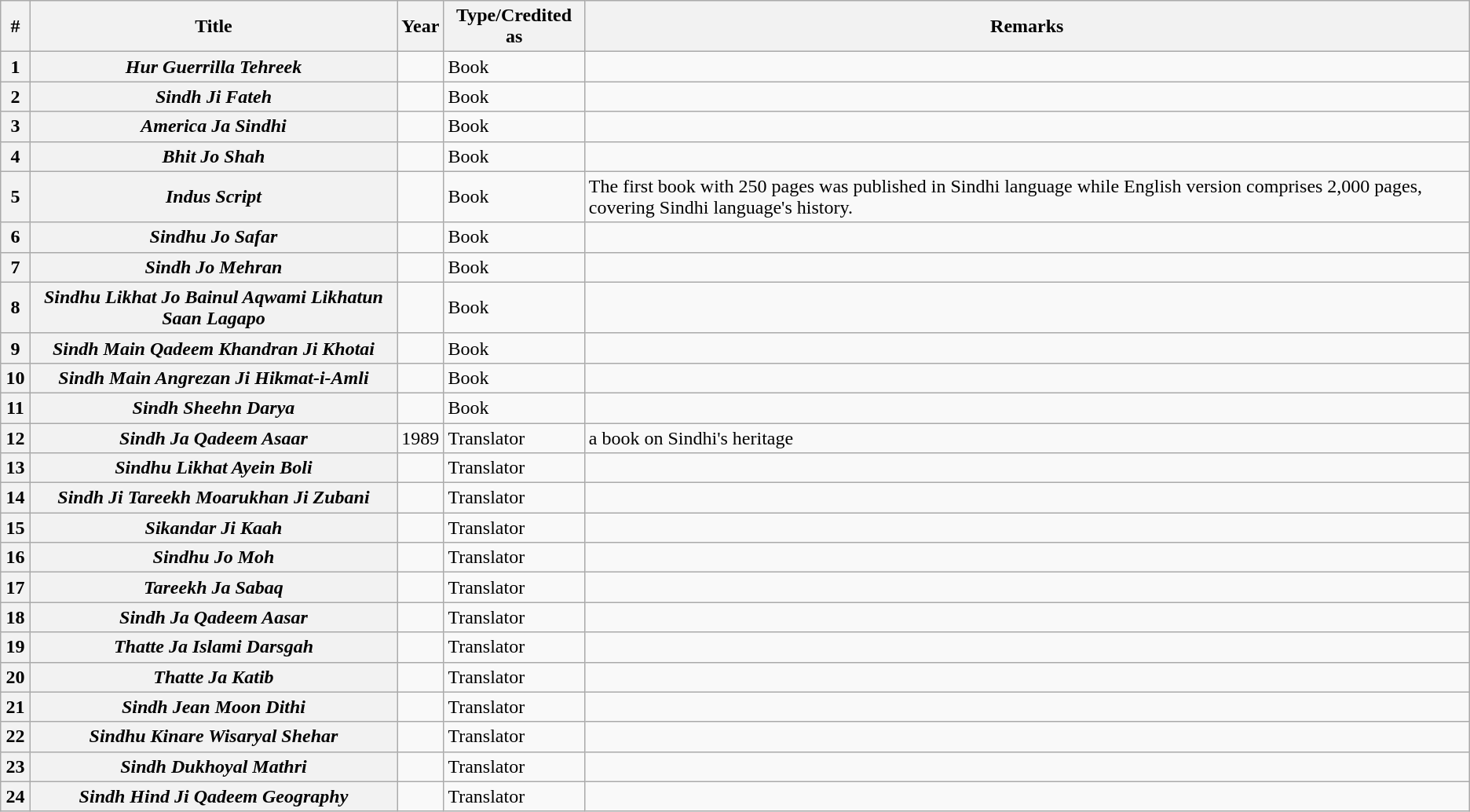<table class="wikitable sortable plainrowheaders">
<tr>
<th scope="col" width=2%>#</th>
<th scope="col" width=25%>Title</th>
<th scope="col">Year</th>
<th scope="col">Type/Credited as</th>
<th scope="col">Remarks</th>
</tr>
<tr>
<th scope="row" align="left">1</th>
<th><em>Hur Guerrilla Tehreek</em></th>
<td></td>
<td>Book</td>
<td></td>
</tr>
<tr>
<th scope="row" align="left">2</th>
<th><em>Sindh Ji Fateh</em></th>
<td></td>
<td>Book</td>
<td></td>
</tr>
<tr>
<th scope="row" align="left">3</th>
<th><em>America Ja Sindhi</em></th>
<td></td>
<td>Book</td>
<td></td>
</tr>
<tr>
<th scope="row" align="left">4</th>
<th><em>Bhit Jo Shah</em></th>
<td></td>
<td>Book</td>
<td></td>
</tr>
<tr>
<th scope="row" align="left">5</th>
<th><em>Indus Script</em></th>
<td></td>
<td>Book</td>
<td>The first book with 250 pages was published in Sindhi language while English version comprises 2,000 pages, covering Sindhi language's history.</td>
</tr>
<tr>
<th scope="row" align="left">6</th>
<th><em>Sindhu Jo Safar</em></th>
<td></td>
<td>Book</td>
<td></td>
</tr>
<tr>
<th scope="row" align="left">7</th>
<th><em>Sindh Jo Mehran</em></th>
<td></td>
<td>Book</td>
<td></td>
</tr>
<tr>
<th scope="row" align="left">8</th>
<th><em>Sindhu Likhat Jo Bainul Aqwami Likhatun Saan Lagapo</em></th>
<td></td>
<td>Book</td>
<td></td>
</tr>
<tr>
<th scope="row" align="left">9</th>
<th><em>Sindh Main Qadeem Khandran Ji Khotai</em></th>
<td></td>
<td>Book</td>
<td></td>
</tr>
<tr>
<th scope="row" align="left">10</th>
<th><em>Sindh Main Angrezan Ji Hikmat-i-Amli</em></th>
<td></td>
<td>Book</td>
<td></td>
</tr>
<tr>
<th scope="row" align="left">11</th>
<th><em>Sindh Sheehn Darya</em></th>
<td></td>
<td>Book</td>
<td></td>
</tr>
<tr>
<th scope="row" align="left">12</th>
<th><em>Sindh Ja Qadeem Asaar</em></th>
<td>1989</td>
<td>Translator</td>
<td>a book on Sindhi's heritage</td>
</tr>
<tr>
<th scope="row" align="left">13</th>
<th><em>Sindhu Likhat Ayein Boli</em></th>
<td></td>
<td>Translator</td>
<td></td>
</tr>
<tr>
<th scope="row" align="left">14</th>
<th><em>Sindh Ji Tareekh Moarukhan Ji Zubani</em></th>
<td></td>
<td>Translator</td>
<td></td>
</tr>
<tr>
<th scope="row" align="left">15</th>
<th><em>Sikandar Ji Kaah</em></th>
<td></td>
<td>Translator</td>
<td></td>
</tr>
<tr>
<th scope="row" align="left">16</th>
<th><em>Sindhu Jo Moh</em></th>
<td></td>
<td>Translator</td>
<td></td>
</tr>
<tr>
<th scope="row" align="left">17</th>
<th><em>Tareekh Ja Sabaq</em></th>
<td></td>
<td>Translator</td>
<td></td>
</tr>
<tr>
<th scope="row" align="left">18</th>
<th><em>Sindh Ja Qadeem Aasar</em></th>
<td></td>
<td>Translator</td>
<td></td>
</tr>
<tr>
<th scope="row" align="left">19</th>
<th><em>Thatte Ja Islami Darsgah</em></th>
<td></td>
<td>Translator</td>
<td></td>
</tr>
<tr>
<th scope="row" align="left">20</th>
<th><em>Thatte Ja Katib</em></th>
<td></td>
<td>Translator</td>
<td></td>
</tr>
<tr>
<th scope="row" align="left">21</th>
<th><em>Sindh Jean Moon Dithi</em></th>
<td></td>
<td>Translator</td>
<td></td>
</tr>
<tr>
<th scope="row" align="left">22</th>
<th><em>Sindhu Kinare Wisaryal Shehar</em></th>
<td></td>
<td>Translator</td>
<td></td>
</tr>
<tr>
<th scope="row" align="left">23</th>
<th><em>Sindh Dukhoyal Mathri</em></th>
<td></td>
<td>Translator</td>
<td></td>
</tr>
<tr>
<th scope="row" align="left">24</th>
<th><em>Sindh Hind Ji Qadeem Geography</em></th>
<td></td>
<td>Translator</td>
<td></td>
</tr>
</table>
